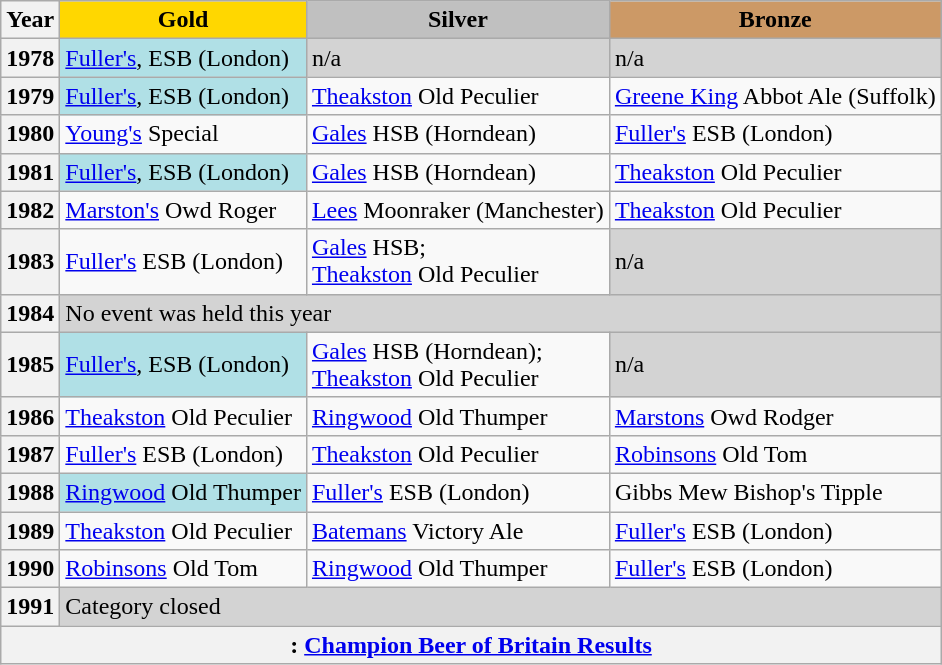<table class="wikitable">
<tr>
<th>Year</th>
<th style="background:gold;"><strong>Gold</strong></th>
<th style="background:silver;"><strong>Silver</strong></th>
<th style="background:#c96;"><strong>Bronze</strong></th>
</tr>
<tr>
<th>1978</th>
<td style="background:powderblue;"><a href='#'>Fuller's</a>, ESB (London)</td>
<td style="background:lightgray;">n/a</td>
<td style="background:lightgray;">n/a</td>
</tr>
<tr>
<th>1979</th>
<td style="background:powderblue;"><a href='#'>Fuller's</a>, ESB (London)</td>
<td><a href='#'>Theakston</a> Old Peculier</td>
<td><a href='#'>Greene King</a> Abbot Ale (Suffolk)</td>
</tr>
<tr>
<th>1980</th>
<td><a href='#'>Young's</a> Special</td>
<td><a href='#'>Gales</a> HSB (Horndean)</td>
<td><a href='#'>Fuller's</a> ESB (London)</td>
</tr>
<tr>
<th>1981</th>
<td style="background:powderblue;"><a href='#'>Fuller's</a>, ESB (London)</td>
<td><a href='#'>Gales</a> HSB (Horndean)</td>
<td><a href='#'>Theakston</a> Old Peculier</td>
</tr>
<tr>
<th>1982</th>
<td><a href='#'>Marston's</a> Owd Roger</td>
<td><a href='#'>Lees</a> Moonraker (Manchester)</td>
<td><a href='#'>Theakston</a> Old Peculier</td>
</tr>
<tr>
<th>1983</th>
<td><a href='#'>Fuller's</a> ESB (London)</td>
<td><a href='#'>Gales</a> HSB;<br> <a href='#'>Theakston</a> Old Peculier</td>
<td style="background:lightgray;">n/a</td>
</tr>
<tr>
<th>1984</th>
<td style="background:lightgray;" colspan="3">No event was held this year</td>
</tr>
<tr>
<th>1985</th>
<td style="background:powderblue;"><a href='#'>Fuller's</a>, ESB (London)</td>
<td><a href='#'>Gales</a> HSB (Horndean);<br> <a href='#'>Theakston</a> Old Peculier</td>
<td style="background:lightgray;">n/a</td>
</tr>
<tr>
<th>1986</th>
<td><a href='#'>Theakston</a> Old Peculier</td>
<td><a href='#'>Ringwood</a> Old Thumper</td>
<td><a href='#'>Marstons</a> Owd Rodger</td>
</tr>
<tr>
<th>1987</th>
<td><a href='#'>Fuller's</a> ESB (London)</td>
<td><a href='#'>Theakston</a> Old Peculier</td>
<td><a href='#'>Robinsons</a> Old Tom</td>
</tr>
<tr>
<th>1988</th>
<td style="background:powderblue;"><a href='#'>Ringwood</a> Old Thumper</td>
<td><a href='#'>Fuller's</a> ESB (London)</td>
<td>Gibbs Mew Bishop's Tipple</td>
</tr>
<tr>
<th>1989</th>
<td><a href='#'>Theakston</a> Old Peculier</td>
<td><a href='#'>Batemans</a> Victory Ale</td>
<td><a href='#'>Fuller's</a> ESB (London)</td>
</tr>
<tr>
<th>1990</th>
<td><a href='#'>Robinsons</a> Old Tom</td>
<td><a href='#'>Ringwood</a> Old Thumper</td>
<td><a href='#'>Fuller's</a> ESB (London)</td>
</tr>
<tr>
<th>1991</th>
<td style="background:lightgray;" colspan="3">Category closed</td>
</tr>
<tr>
<th colspan="4">: <a href='#'>Champion Beer of Britain Results</a></th>
</tr>
</table>
